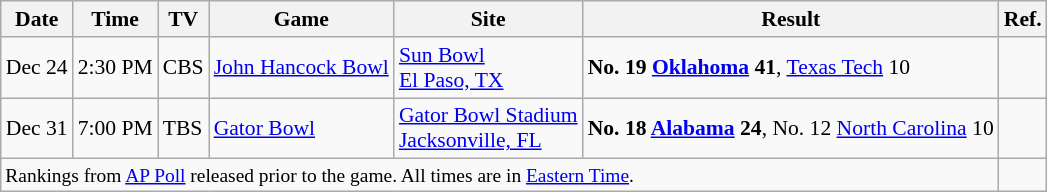<table class="wikitable" style="font-size:90%;"|>
<tr>
<th>Date</th>
<th>Time</th>
<th>TV</th>
<th>Game</th>
<th>Site</th>
<th>Result</th>
<th>Ref.</th>
</tr>
<tr>
<td>Dec 24</td>
<td>2:30 PM</td>
<td>CBS</td>
<td><a href='#'>John Hancock Bowl</a></td>
<td><a href='#'>Sun Bowl</a><br><a href='#'>El Paso, TX</a></td>
<td><strong>No. 19 <a href='#'>Oklahoma</a> 41</strong>, <a href='#'>Texas Tech</a> 10</td>
<td></td>
</tr>
<tr>
<td>Dec 31</td>
<td>7:00 PM</td>
<td>TBS</td>
<td><a href='#'>Gator Bowl</a></td>
<td><a href='#'>Gator Bowl Stadium</a><br><a href='#'>Jacksonville, FL</a></td>
<td><strong>No. 18 <a href='#'>Alabama</a> 24</strong>, No. 12 <a href='#'>North Carolina</a> 10</td>
<td></td>
</tr>
<tr>
<td colspan=6 style="font-size:90%;">Rankings from <a href='#'>AP Poll</a> released prior to the game. All times are in <a href='#'>Eastern Time</a>.</td>
</tr>
</table>
